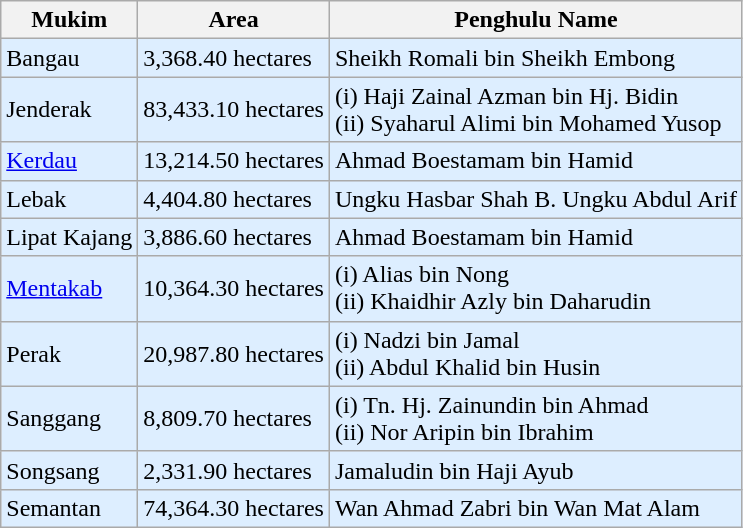<table class="wikitable">
<tr>
<th>Mukim</th>
<th>Area</th>
<th>Penghulu Name</th>
</tr>
<tr bgcolor=#DDEEFF>
<td>Bangau</td>
<td>3,368.40 hectares</td>
<td>Sheikh Romali bin Sheikh Embong</td>
</tr>
<tr bgcolor=#DDEEFF>
<td>Jenderak</td>
<td>83,433.10 hectares</td>
<td>(i) Haji Zainal Azman bin Hj. Bidin <br>(ii) Syaharul Alimi bin Mohamed Yusop</td>
</tr>
<tr bgcolor=#DDEEFF>
<td><a href='#'>Kerdau</a></td>
<td>13,214.50 hectares</td>
<td>Ahmad Boestamam bin Hamid</td>
</tr>
<tr bgcolor=#DDEEFF>
<td>Lebak</td>
<td>4,404.80 hectares</td>
<td>Ungku Hasbar Shah B. Ungku Abdul Arif</td>
</tr>
<tr bgcolor=#DDEEFF>
<td>Lipat Kajang</td>
<td>3,886.60 hectares</td>
<td>Ahmad Boestamam bin Hamid</td>
</tr>
<tr bgcolor=#DDEEFF>
<td><a href='#'>Mentakab</a></td>
<td>10,364.30 hectares</td>
<td>(i) Alias bin Nong<br>(ii) Khaidhir Azly bin Daharudin</td>
</tr>
<tr bgcolor=#DDEEFF>
<td>Perak</td>
<td>20,987.80 hectares</td>
<td>(i) Nadzi bin Jamal<br>(ii) Abdul Khalid bin Husin</td>
</tr>
<tr bgcolor=#DDEEFF>
<td>Sanggang</td>
<td>8,809.70 hectares</td>
<td>(i) Tn. Hj. Zainundin bin Ahmad<br>(ii) Nor Aripin bin Ibrahim</td>
</tr>
<tr bgcolor=#DDEEFF>
<td>Songsang</td>
<td>2,331.90 hectares</td>
<td>Jamaludin bin Haji Ayub</td>
</tr>
<tr bgcolor=#DDEEFF>
<td>Semantan</td>
<td>74,364.30 hectares</td>
<td>Wan Ahmad Zabri bin Wan Mat Alam</td>
</tr>
</table>
